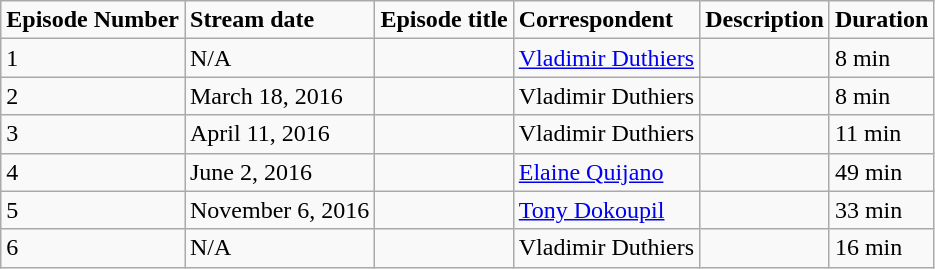<table class="wikitable">
<tr>
<td><strong>Episode Number</strong></td>
<td><strong>Stream date</strong></td>
<td><strong>Episode title</strong></td>
<td><strong>Correspondent</strong></td>
<td><strong>Description</strong></td>
<td><strong>Duration</strong></td>
</tr>
<tr>
<td>1</td>
<td>N/A</td>
<td></td>
<td><a href='#'>Vladimir Duthiers</a></td>
<td></td>
<td>8 min</td>
</tr>
<tr>
<td>2</td>
<td>March 18, 2016</td>
<td></td>
<td>Vladimir Duthiers</td>
<td></td>
<td>8 min</td>
</tr>
<tr>
<td>3</td>
<td>April 11, 2016</td>
<td></td>
<td>Vladimir Duthiers</td>
<td></td>
<td>11 min</td>
</tr>
<tr>
<td>4</td>
<td>June 2, 2016</td>
<td></td>
<td><a href='#'>Elaine Quijano</a></td>
<td></td>
<td>49 min</td>
</tr>
<tr>
<td>5</td>
<td>November 6, 2016</td>
<td></td>
<td><a href='#'>Tony Dokoupil</a></td>
<td></td>
<td>33 min</td>
</tr>
<tr>
<td>6</td>
<td>N/A</td>
<td></td>
<td>Vladimir Duthiers</td>
<td></td>
<td>16 min</td>
</tr>
</table>
